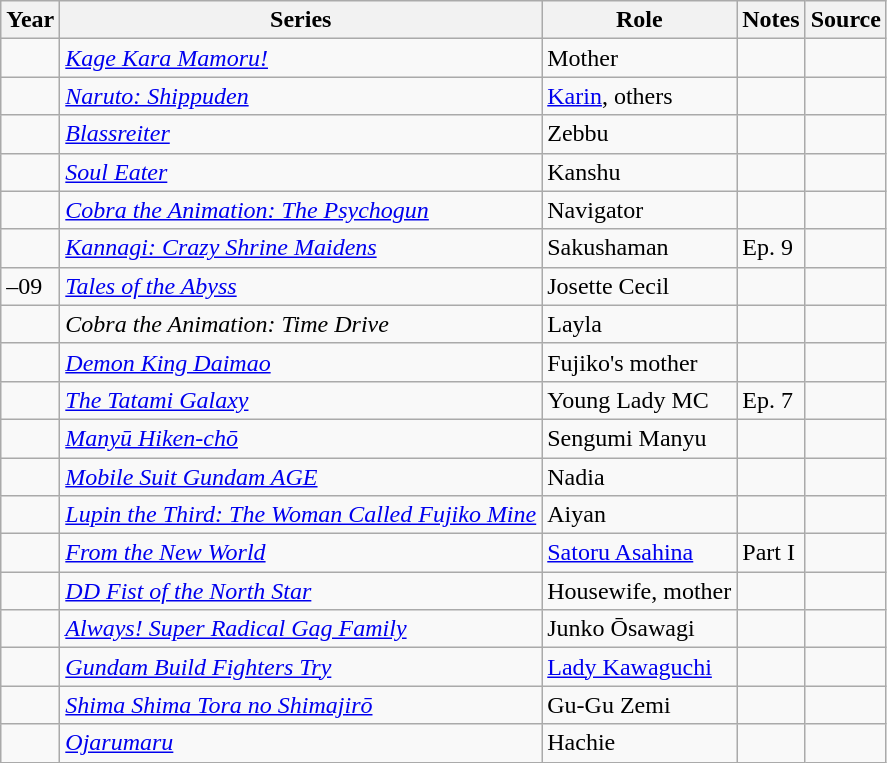<table class="wikitable sortable plainrowheaders">
<tr>
<th>Year</th>
<th>Series</th>
<th>Role</th>
<th class="unsortable">Notes</th>
<th class="unsortable">Source</th>
</tr>
<tr>
<td></td>
<td><em><a href='#'>Kage Kara Mamoru!</a></em></td>
<td>Mother</td>
<td> </td>
<td> </td>
</tr>
<tr>
<td></td>
<td><em><a href='#'>Naruto: Shippuden</a></em></td>
<td><a href='#'>Karin</a>, others</td>
<td> </td>
<td> </td>
</tr>
<tr>
<td></td>
<td><em><a href='#'>Blassreiter</a></em></td>
<td>Zebbu</td>
<td> </td>
<td> </td>
</tr>
<tr>
<td></td>
<td><em><a href='#'>Soul Eater</a></em></td>
<td>Kanshu </td>
<td> </td>
<td> </td>
</tr>
<tr>
<td></td>
<td><em><a href='#'>Cobra the Animation: The Psychogun</a></em></td>
<td>Navigator</td>
<td> </td>
<td> </td>
</tr>
<tr>
<td></td>
<td><em><a href='#'>Kannagi: Crazy Shrine Maidens</a></em></td>
<td>Sakushaman</td>
<td>Ep. 9</td>
<td> </td>
</tr>
<tr>
<td>–09</td>
<td><em><a href='#'>Tales of the Abyss</a></em></td>
<td>Josette Cecil</td>
<td> </td>
<td> </td>
</tr>
<tr>
<td></td>
<td><em>Cobra the Animation: Time Drive</em></td>
<td>Layla</td>
<td> </td>
<td> </td>
</tr>
<tr>
<td></td>
<td><em><a href='#'>Demon King Daimao</a></em></td>
<td>Fujiko's mother</td>
<td> </td>
<td> </td>
</tr>
<tr>
<td></td>
<td><em><a href='#'>The Tatami Galaxy</a></em></td>
<td>Young Lady MC </td>
<td>Ep. 7</td>
<td> </td>
</tr>
<tr>
<td></td>
<td><em><a href='#'>Manyū Hiken-chō</a></em></td>
<td>Sengumi Manyu </td>
<td> </td>
<td> </td>
</tr>
<tr>
<td></td>
<td><em><a href='#'>Mobile Suit Gundam AGE</a></em></td>
<td>Nadia</td>
<td> </td>
<td> </td>
</tr>
<tr>
<td></td>
<td><em><a href='#'>Lupin the Third: The Woman Called Fujiko Mine</a></em></td>
<td>Aiyan</td>
<td> </td>
<td> </td>
</tr>
<tr>
<td></td>
<td><em><a href='#'>From the New World</a></em></td>
<td><a href='#'>Satoru Asahina</a></td>
<td>Part I</td>
<td></td>
</tr>
<tr>
<td></td>
<td><em><a href='#'>DD Fist of the North Star </a></em></td>
<td>Housewife, mother</td>
<td> </td>
<td> </td>
</tr>
<tr>
<td></td>
<td><em><a href='#'>Always! Super Radical Gag Family</a></em></td>
<td>Junko Ōsawagi</td>
<td> </td>
<td> </td>
</tr>
<tr>
<td></td>
<td><em><a href='#'>Gundam Build Fighters Try</a></em></td>
<td><a href='#'>Lady Kawaguchi</a></td>
<td> </td>
<td> </td>
</tr>
<tr>
<td> </td>
<td><em><a href='#'>Shima Shima Tora no Shimajirō</a></em></td>
<td>Gu-Gu Zemi </td>
<td> </td>
<td> </td>
</tr>
<tr>
<td> </td>
<td><em><a href='#'>Ojarumaru</a></em></td>
<td>Hachie</td>
<td> </td>
<td> </td>
</tr>
</table>
